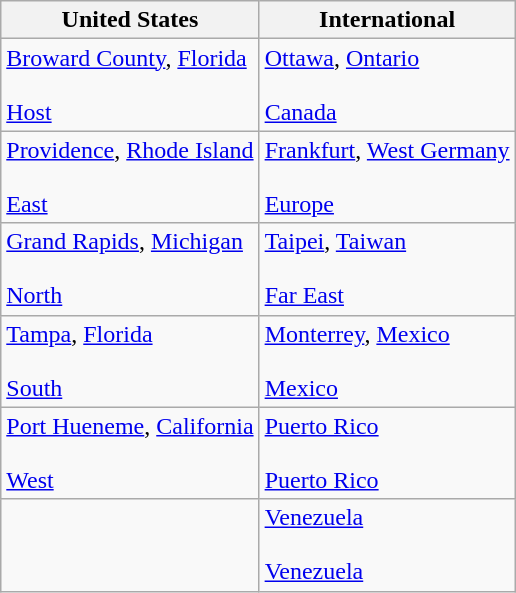<table class="wikitable">
<tr>
<th>United States</th>
<th>International</th>
</tr>
<tr>
<td> <a href='#'>Broward County</a>, <a href='#'>Florida</a><br><br><a href='#'>Host</a></td>
<td> <a href='#'>Ottawa</a>, <a href='#'>Ontario</a><br><br><a href='#'>Canada</a></td>
</tr>
<tr>
<td> <a href='#'>Providence</a>, <a href='#'>Rhode Island</a><br><br><a href='#'>East</a></td>
<td> <a href='#'>Frankfurt</a>, <a href='#'>West Germany</a><br><br><a href='#'>Europe</a></td>
</tr>
<tr>
<td> <a href='#'>Grand Rapids</a>, <a href='#'>Michigan</a><br><br><a href='#'>North</a></td>
<td> <a href='#'>Taipei</a>, <a href='#'>Taiwan</a><br><br><a href='#'>Far East</a></td>
</tr>
<tr>
<td> <a href='#'>Tampa</a>, <a href='#'>Florida</a><br><br><a href='#'>South</a></td>
<td> <a href='#'>Monterrey</a>, <a href='#'>Mexico</a><br><br><a href='#'>Mexico</a></td>
</tr>
<tr>
<td> <a href='#'>Port Hueneme</a>, <a href='#'>California</a><br><br><a href='#'>West</a></td>
<td> <a href='#'>Puerto Rico</a><br><br><a href='#'>Puerto Rico</a></td>
</tr>
<tr>
<td></td>
<td> <a href='#'>Venezuela</a><br><br><a href='#'>Venezuela</a></td>
</tr>
</table>
